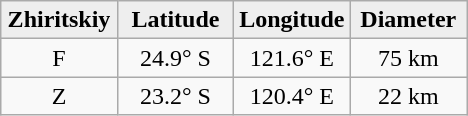<table class="wikitable">
<tr>
<th width="25%" style="background:#eeeeee;">Zhiritskiy</th>
<th width="25%" style="background:#eeeeee;">Latitude</th>
<th width="25%" style="background:#eeeeee;">Longitude</th>
<th width="25%" style="background:#eeeeee;">Diameter</th>
</tr>
<tr>
<td align="center">F</td>
<td align="center">24.9° S</td>
<td align="center">121.6° E</td>
<td align="center">75 km</td>
</tr>
<tr>
<td align="center">Z</td>
<td align="center">23.2° S</td>
<td align="center">120.4° E</td>
<td align="center">22 km</td>
</tr>
</table>
